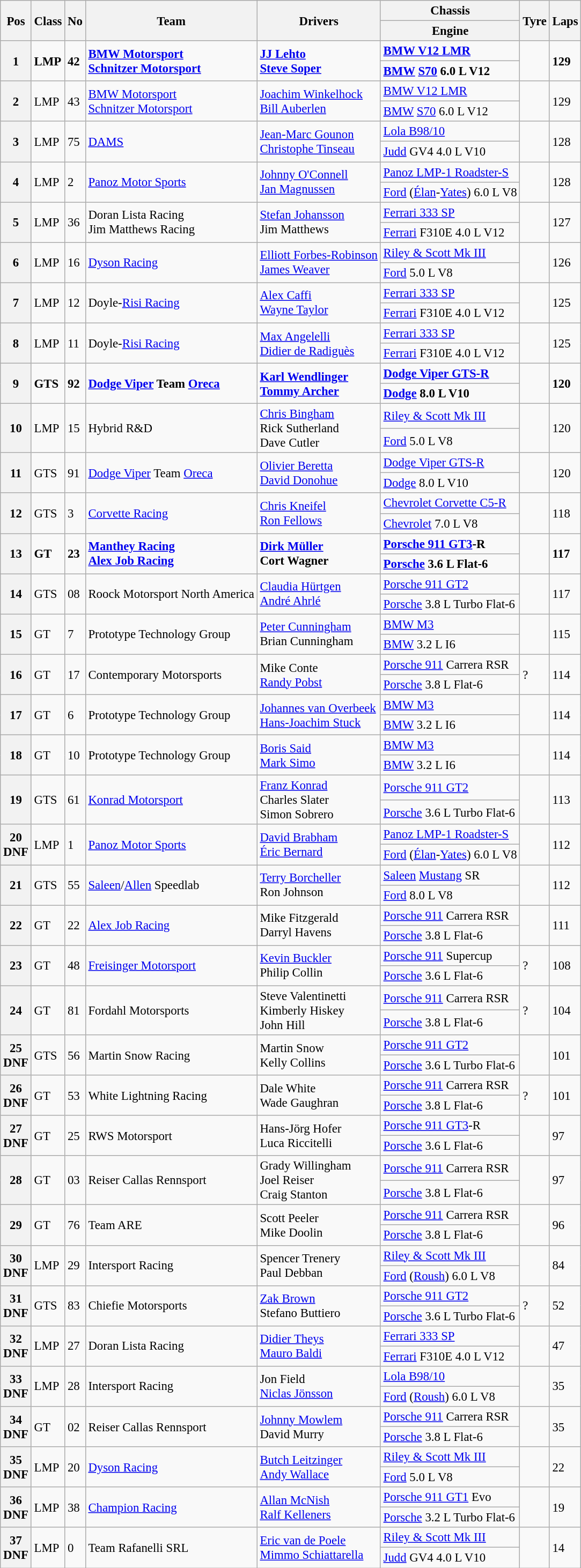<table class="wikitable" style="font-size: 95%;">
<tr>
<th rowspan=2>Pos</th>
<th rowspan=2>Class</th>
<th rowspan=2>No</th>
<th rowspan=2>Team</th>
<th rowspan=2>Drivers</th>
<th>Chassis</th>
<th rowspan=2>Tyre</th>
<th rowspan=2>Laps</th>
</tr>
<tr>
<th>Engine</th>
</tr>
<tr style="font-weight:bold">
<th rowspan=2>1</th>
<td rowspan=2>LMP</td>
<td rowspan=2>42</td>
<td rowspan=2> <a href='#'>BMW Motorsport</a><br> <a href='#'>Schnitzer Motorsport</a></td>
<td rowspan=2> <a href='#'>JJ Lehto</a><br> <a href='#'>Steve Soper</a></td>
<td><a href='#'>BMW V12 LMR</a></td>
<td rowspan=2></td>
<td rowspan=2>129</td>
</tr>
<tr style="font-weight:bold">
<td><a href='#'>BMW</a> <a href='#'>S70</a> 6.0 L V12</td>
</tr>
<tr>
<th rowspan=2>2</th>
<td rowspan=2>LMP</td>
<td rowspan=2>43</td>
<td rowspan=2> <a href='#'>BMW Motorsport</a><br> <a href='#'>Schnitzer Motorsport</a></td>
<td rowspan=2> <a href='#'>Joachim Winkelhock</a><br> <a href='#'>Bill Auberlen</a></td>
<td><a href='#'>BMW V12 LMR</a></td>
<td rowspan=2></td>
<td rowspan=2>129</td>
</tr>
<tr>
<td><a href='#'>BMW</a> <a href='#'>S70</a> 6.0 L V12</td>
</tr>
<tr>
<th rowspan=2>3</th>
<td rowspan=2>LMP</td>
<td rowspan=2>75</td>
<td rowspan=2> <a href='#'>DAMS</a></td>
<td rowspan=2> <a href='#'>Jean-Marc Gounon</a><br> <a href='#'>Christophe Tinseau</a></td>
<td><a href='#'>Lola B98/10</a></td>
<td rowspan=2></td>
<td rowspan=2>128</td>
</tr>
<tr>
<td><a href='#'>Judd</a> GV4 4.0 L V10</td>
</tr>
<tr>
<th rowspan=2>4</th>
<td rowspan=2>LMP</td>
<td rowspan=2>2</td>
<td rowspan=2> <a href='#'>Panoz Motor Sports</a></td>
<td rowspan=2> <a href='#'>Johnny O'Connell</a><br> <a href='#'>Jan Magnussen</a></td>
<td><a href='#'>Panoz LMP-1 Roadster-S</a></td>
<td rowspan=2></td>
<td rowspan=2>128</td>
</tr>
<tr>
<td><a href='#'>Ford</a> (<a href='#'>Élan</a>-<a href='#'>Yates</a>) 6.0 L V8</td>
</tr>
<tr>
<th rowspan=2>5</th>
<td rowspan=2>LMP</td>
<td rowspan=2>36</td>
<td rowspan=2> Doran Lista Racing<br> Jim Matthews Racing</td>
<td rowspan=2> <a href='#'>Stefan Johansson</a><br> Jim Matthews</td>
<td><a href='#'>Ferrari 333 SP</a></td>
<td rowspan=2></td>
<td rowspan=2>127</td>
</tr>
<tr>
<td><a href='#'>Ferrari</a> F310E 4.0 L V12</td>
</tr>
<tr>
<th rowspan=2>6</th>
<td rowspan=2>LMP</td>
<td rowspan=2>16</td>
<td rowspan=2> <a href='#'>Dyson Racing</a></td>
<td rowspan=2> <a href='#'>Elliott Forbes-Robinson</a><br> <a href='#'>James Weaver</a></td>
<td><a href='#'>Riley & Scott Mk III</a></td>
<td rowspan=2></td>
<td rowspan=2>126</td>
</tr>
<tr>
<td><a href='#'>Ford</a> 5.0 L V8</td>
</tr>
<tr>
<th rowspan=2>7</th>
<td rowspan=2>LMP</td>
<td rowspan=2>12</td>
<td rowspan=2> Doyle-<a href='#'>Risi Racing</a></td>
<td rowspan=2> <a href='#'>Alex Caffi</a><br> <a href='#'>Wayne Taylor</a></td>
<td><a href='#'>Ferrari 333 SP</a></td>
<td rowspan=2></td>
<td rowspan=2>125</td>
</tr>
<tr>
<td><a href='#'>Ferrari</a> F310E 4.0 L V12</td>
</tr>
<tr>
<th rowspan=2>8</th>
<td rowspan=2>LMP</td>
<td rowspan=2>11</td>
<td rowspan=2> Doyle-<a href='#'>Risi Racing</a></td>
<td rowspan=2> <a href='#'>Max Angelelli</a><br> <a href='#'>Didier de Radiguès</a></td>
<td><a href='#'>Ferrari 333 SP</a></td>
<td rowspan=2></td>
<td rowspan=2>125</td>
</tr>
<tr>
<td><a href='#'>Ferrari</a> F310E 4.0 L V12</td>
</tr>
<tr style="font-weight:bold">
<th rowspan=2>9</th>
<td rowspan=2>GTS</td>
<td rowspan=2>92</td>
<td rowspan=2> <a href='#'>Dodge Viper</a> Team <a href='#'>Oreca</a></td>
<td rowspan=2> <a href='#'>Karl Wendlinger</a><br> <a href='#'>Tommy Archer</a></td>
<td><a href='#'>Dodge Viper GTS-R</a></td>
<td rowspan=2></td>
<td rowspan=2>120</td>
</tr>
<tr style="font-weight:bold">
<td><a href='#'>Dodge</a> 8.0 L V10</td>
</tr>
<tr>
<th rowspan=2>10</th>
<td rowspan=2>LMP</td>
<td rowspan=2>15</td>
<td rowspan=2> Hybrid R&D</td>
<td rowspan=2> <a href='#'>Chris Bingham</a><br> Rick Sutherland<br> Dave Cutler</td>
<td><a href='#'>Riley & Scott Mk III</a></td>
<td rowspan=2></td>
<td rowspan=2>120</td>
</tr>
<tr>
<td><a href='#'>Ford</a> 5.0 L V8</td>
</tr>
<tr>
<th rowspan=2>11</th>
<td rowspan=2>GTS</td>
<td rowspan=2>91</td>
<td rowspan=2> <a href='#'>Dodge Viper</a> Team <a href='#'>Oreca</a></td>
<td rowspan=2> <a href='#'>Olivier Beretta</a><br> <a href='#'>David Donohue</a></td>
<td><a href='#'>Dodge Viper GTS-R</a></td>
<td rowspan=2></td>
<td rowspan=2>120</td>
</tr>
<tr>
<td><a href='#'>Dodge</a> 8.0 L V10</td>
</tr>
<tr>
<th rowspan=2>12</th>
<td rowspan=2>GTS</td>
<td rowspan=2>3</td>
<td rowspan=2> <a href='#'>Corvette Racing</a></td>
<td rowspan=2> <a href='#'>Chris Kneifel</a><br> <a href='#'>Ron Fellows</a></td>
<td><a href='#'>Chevrolet Corvette C5-R</a></td>
<td rowspan=2></td>
<td rowspan=2>118</td>
</tr>
<tr>
<td><a href='#'>Chevrolet</a> 7.0 L V8</td>
</tr>
<tr style="font-weight:bold">
<th rowspan=2>13</th>
<td rowspan=2>GT</td>
<td rowspan=2>23</td>
<td rowspan=2> <a href='#'>Manthey Racing</a><br> <a href='#'>Alex Job Racing</a></td>
<td rowspan=2> <a href='#'>Dirk Müller</a><br> Cort Wagner</td>
<td><a href='#'>Porsche 911 GT3</a>-R</td>
<td rowspan=2></td>
<td rowspan=2>117</td>
</tr>
<tr style="font-weight:bold">
<td><a href='#'>Porsche</a> 3.6 L Flat-6</td>
</tr>
<tr>
<th rowspan=2>14</th>
<td rowspan=2>GTS</td>
<td rowspan=2>08</td>
<td rowspan=2> Roock Motorsport North America</td>
<td rowspan=2> <a href='#'>Claudia Hürtgen</a><br> <a href='#'>André Ahrlé</a></td>
<td><a href='#'>Porsche 911 GT2</a></td>
<td rowspan=2></td>
<td rowspan=2>117</td>
</tr>
<tr>
<td><a href='#'>Porsche</a> 3.8 L Turbo Flat-6</td>
</tr>
<tr>
<th rowspan=2>15</th>
<td rowspan=2>GT</td>
<td rowspan=2>7</td>
<td rowspan=2> Prototype Technology Group</td>
<td rowspan=2> <a href='#'>Peter Cunningham</a><br> Brian Cunningham</td>
<td><a href='#'>BMW M3</a></td>
<td rowspan=2></td>
<td rowspan=2>115</td>
</tr>
<tr>
<td><a href='#'>BMW</a> 3.2 L I6</td>
</tr>
<tr>
<th rowspan=2>16</th>
<td rowspan=2>GT</td>
<td rowspan=2>17</td>
<td rowspan=2> Contemporary Motorsports</td>
<td rowspan=2> Mike Conte<br> <a href='#'>Randy Pobst</a></td>
<td><a href='#'>Porsche 911</a> Carrera RSR</td>
<td rowspan=2>?</td>
<td rowspan=2>114</td>
</tr>
<tr>
<td><a href='#'>Porsche</a> 3.8 L Flat-6</td>
</tr>
<tr>
<th rowspan=2>17</th>
<td rowspan=2>GT</td>
<td rowspan=2>6</td>
<td rowspan=2> Prototype Technology Group</td>
<td rowspan=2> <a href='#'>Johannes van Overbeek</a><br> <a href='#'>Hans-Joachim Stuck</a></td>
<td><a href='#'>BMW M3</a></td>
<td rowspan=2></td>
<td rowspan=2>114</td>
</tr>
<tr>
<td><a href='#'>BMW</a> 3.2 L I6</td>
</tr>
<tr>
<th rowspan=2>18</th>
<td rowspan=2>GT</td>
<td rowspan=2>10</td>
<td rowspan=2> Prototype Technology Group</td>
<td rowspan=2> <a href='#'>Boris Said</a><br> <a href='#'>Mark Simo</a></td>
<td><a href='#'>BMW M3</a></td>
<td rowspan=2></td>
<td rowspan=2>114</td>
</tr>
<tr>
<td><a href='#'>BMW</a> 3.2 L I6</td>
</tr>
<tr>
<th rowspan=2>19</th>
<td rowspan=2>GTS</td>
<td rowspan=2>61</td>
<td rowspan=2> <a href='#'>Konrad Motorsport</a></td>
<td rowspan=2> <a href='#'>Franz Konrad</a><br> Charles Slater<br> Simon Sobrero</td>
<td><a href='#'>Porsche 911 GT2</a></td>
<td rowspan=2></td>
<td rowspan=2>113</td>
</tr>
<tr>
<td><a href='#'>Porsche</a> 3.6 L Turbo Flat-6</td>
</tr>
<tr>
<th rowspan=2>20<br>DNF</th>
<td rowspan=2>LMP</td>
<td rowspan=2>1</td>
<td rowspan=2> <a href='#'>Panoz Motor Sports</a></td>
<td rowspan=2> <a href='#'>David Brabham</a><br> <a href='#'>Éric Bernard</a></td>
<td><a href='#'>Panoz LMP-1 Roadster-S</a></td>
<td rowspan=2></td>
<td rowspan=2>112</td>
</tr>
<tr>
<td><a href='#'>Ford</a> (<a href='#'>Élan</a>-<a href='#'>Yates</a>) 6.0 L V8</td>
</tr>
<tr>
<th rowspan=2>21</th>
<td rowspan=2>GTS</td>
<td rowspan=2>55</td>
<td rowspan=2> <a href='#'>Saleen</a>/<a href='#'>Allen</a> Speedlab</td>
<td rowspan=2> <a href='#'>Terry Borcheller</a><br> Ron Johnson</td>
<td><a href='#'>Saleen</a> <a href='#'>Mustang</a> SR</td>
<td rowspan=2></td>
<td rowspan=2>112</td>
</tr>
<tr>
<td><a href='#'>Ford</a> 8.0 L V8</td>
</tr>
<tr>
<th rowspan=2>22</th>
<td rowspan=2>GT</td>
<td rowspan=2>22</td>
<td rowspan=2> <a href='#'>Alex Job Racing</a></td>
<td rowspan=2> Mike Fitzgerald<br> Darryl Havens</td>
<td><a href='#'>Porsche 911</a> Carrera RSR</td>
<td rowspan=2></td>
<td rowspan=2>111</td>
</tr>
<tr>
<td><a href='#'>Porsche</a> 3.8 L Flat-6</td>
</tr>
<tr>
<th rowspan=2>23</th>
<td rowspan=2>GT</td>
<td rowspan=2>48</td>
<td rowspan=2> <a href='#'>Freisinger Motorsport</a></td>
<td rowspan=2> <a href='#'>Kevin Buckler</a><br> Philip Collin</td>
<td><a href='#'>Porsche 911</a> Supercup</td>
<td rowspan=2>?</td>
<td rowspan=2>108</td>
</tr>
<tr>
<td><a href='#'>Porsche</a> 3.6 L Flat-6</td>
</tr>
<tr>
<th rowspan=2>24</th>
<td rowspan=2>GT</td>
<td rowspan=2>81</td>
<td rowspan=2> Fordahl Motorsports</td>
<td rowspan=2> Steve Valentinetti<br> Kimberly Hiskey<br> John Hill</td>
<td><a href='#'>Porsche 911</a> Carrera RSR</td>
<td rowspan=2>?</td>
<td rowspan=2>104</td>
</tr>
<tr>
<td><a href='#'>Porsche</a> 3.8 L Flat-6</td>
</tr>
<tr>
<th rowspan=2>25<br>DNF</th>
<td rowspan=2>GTS</td>
<td rowspan=2>56</td>
<td rowspan=2> Martin Snow Racing</td>
<td rowspan=2> Martin Snow<br> Kelly Collins</td>
<td><a href='#'>Porsche 911 GT2</a></td>
<td rowspan=2></td>
<td rowspan=2>101</td>
</tr>
<tr>
<td><a href='#'>Porsche</a> 3.6 L Turbo Flat-6</td>
</tr>
<tr>
<th rowspan=2>26<br>DNF</th>
<td rowspan=2>GT</td>
<td rowspan=2>53</td>
<td rowspan=2> White Lightning Racing</td>
<td rowspan=2> Dale White<br> Wade Gaughran</td>
<td><a href='#'>Porsche 911</a> Carrera RSR</td>
<td rowspan=2>?</td>
<td rowspan=2>101</td>
</tr>
<tr>
<td><a href='#'>Porsche</a> 3.8 L Flat-6</td>
</tr>
<tr>
<th rowspan=2>27<br>DNF</th>
<td rowspan=2>GT</td>
<td rowspan=2>25</td>
<td rowspan=2> RWS Motorsport</td>
<td rowspan=2> Hans-Jörg Hofer<br> Luca Riccitelli</td>
<td><a href='#'>Porsche 911 GT3</a>-R</td>
<td rowspan=2></td>
<td rowspan=2>97</td>
</tr>
<tr>
<td><a href='#'>Porsche</a> 3.6 L Flat-6</td>
</tr>
<tr>
<th rowspan=2>28</th>
<td rowspan=2>GT</td>
<td rowspan=2>03</td>
<td rowspan=2> Reiser Callas Rennsport</td>
<td rowspan=2> Grady Willingham<br> Joel Reiser<br> Craig Stanton</td>
<td><a href='#'>Porsche 911</a> Carrera RSR</td>
<td rowspan=2></td>
<td rowspan=2>97</td>
</tr>
<tr>
<td><a href='#'>Porsche</a> 3.8 L Flat-6</td>
</tr>
<tr>
<th rowspan=2>29</th>
<td rowspan=2>GT</td>
<td rowspan=2>76</td>
<td rowspan=2> Team ARE</td>
<td rowspan=2> Scott Peeler<br> Mike Doolin</td>
<td><a href='#'>Porsche 911</a> Carrera RSR</td>
<td rowspan=2></td>
<td rowspan=2>96</td>
</tr>
<tr>
<td><a href='#'>Porsche</a> 3.8 L Flat-6</td>
</tr>
<tr>
<th rowspan=2>30<br>DNF</th>
<td rowspan=2>LMP</td>
<td rowspan=2>29</td>
<td rowspan=2> Intersport Racing</td>
<td rowspan=2> Spencer Trenery<br> Paul Debban</td>
<td><a href='#'>Riley & Scott Mk III</a></td>
<td rowspan=2></td>
<td rowspan=2>84</td>
</tr>
<tr>
<td><a href='#'>Ford</a> (<a href='#'>Roush</a>) 6.0 L V8</td>
</tr>
<tr>
<th rowspan=2>31<br>DNF</th>
<td rowspan=2>GTS</td>
<td rowspan=2>83</td>
<td rowspan=2> Chiefie Motorsports</td>
<td rowspan=2> <a href='#'>Zak Brown</a><br> Stefano Buttiero</td>
<td><a href='#'>Porsche 911 GT2</a></td>
<td rowspan=2>?</td>
<td rowspan=2>52</td>
</tr>
<tr>
<td><a href='#'>Porsche</a> 3.6 L Turbo Flat-6</td>
</tr>
<tr>
<th rowspan=2>32<br>DNF</th>
<td rowspan=2>LMP</td>
<td rowspan=2>27</td>
<td rowspan=2> Doran Lista Racing</td>
<td rowspan=2> <a href='#'>Didier Theys</a><br> <a href='#'>Mauro Baldi</a></td>
<td><a href='#'>Ferrari 333 SP</a></td>
<td rowspan=2></td>
<td rowspan=2>47</td>
</tr>
<tr>
<td><a href='#'>Ferrari</a> F310E 4.0 L V12</td>
</tr>
<tr>
<th rowspan=2>33<br>DNF</th>
<td rowspan=2>LMP</td>
<td rowspan=2>28</td>
<td rowspan=2> Intersport Racing</td>
<td rowspan=2> Jon Field<br> <a href='#'>Niclas Jönsson</a></td>
<td><a href='#'>Lola B98/10</a></td>
<td rowspan=2></td>
<td rowspan=2>35</td>
</tr>
<tr>
<td><a href='#'>Ford</a> (<a href='#'>Roush</a>) 6.0 L V8</td>
</tr>
<tr>
<th rowspan=2>34<br>DNF</th>
<td rowspan=2>GT</td>
<td rowspan=2>02</td>
<td rowspan=2> Reiser Callas Rennsport</td>
<td rowspan=2> <a href='#'>Johnny Mowlem</a><br> David Murry</td>
<td><a href='#'>Porsche 911</a> Carrera RSR</td>
<td rowspan=2></td>
<td rowspan=2>35</td>
</tr>
<tr>
<td><a href='#'>Porsche</a> 3.8 L Flat-6</td>
</tr>
<tr>
<th rowspan=2>35<br>DNF</th>
<td rowspan=2>LMP</td>
<td rowspan=2>20</td>
<td rowspan=2> <a href='#'>Dyson Racing</a></td>
<td rowspan=2> <a href='#'>Butch Leitzinger</a><br> <a href='#'>Andy Wallace</a></td>
<td><a href='#'>Riley & Scott Mk III</a></td>
<td rowspan=2></td>
<td rowspan=2>22</td>
</tr>
<tr>
<td><a href='#'>Ford</a> 5.0 L V8</td>
</tr>
<tr>
<th rowspan=2>36<br>DNF</th>
<td rowspan=2>LMP</td>
<td rowspan=2>38</td>
<td rowspan=2> <a href='#'>Champion Racing</a></td>
<td rowspan=2> <a href='#'>Allan McNish</a><br> <a href='#'>Ralf Kelleners</a></td>
<td><a href='#'>Porsche 911 GT1</a> Evo</td>
<td rowspan=2></td>
<td rowspan=2>19</td>
</tr>
<tr>
<td><a href='#'>Porsche</a> 3.2 L Turbo Flat-6</td>
</tr>
<tr>
<th rowspan=2>37<br>DNF</th>
<td rowspan=2>LMP</td>
<td rowspan=2>0</td>
<td rowspan=2> Team Rafanelli SRL</td>
<td rowspan=2> <a href='#'>Eric van de Poele</a><br> <a href='#'>Mimmo Schiattarella</a></td>
<td><a href='#'>Riley & Scott Mk III</a></td>
<td rowspan=2></td>
<td rowspan=2>14</td>
</tr>
<tr>
<td><a href='#'>Judd</a> GV4 4.0 L V10</td>
</tr>
</table>
